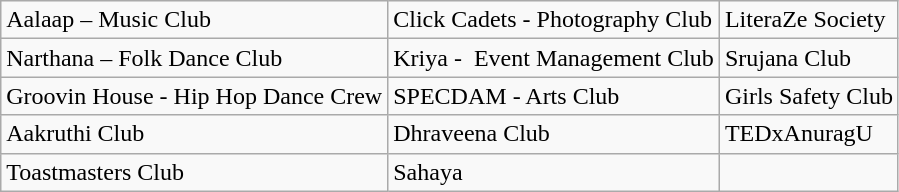<table class="wikitable">
<tr>
<td>Aalaap – Music Club</td>
<td>Click Cadets - Photography Club</td>
<td>LiteraZe Society</td>
</tr>
<tr>
<td>Narthana – Folk Dance Club</td>
<td>Kriya -  Event  Management Club</td>
<td>Srujana Club</td>
</tr>
<tr>
<td>Groovin House - Hip Hop Dance Crew</td>
<td>SPECDAM - Arts Club</td>
<td>Girls Safety Club</td>
</tr>
<tr>
<td>Aakruthi Club</td>
<td>Dhraveena Club</td>
<td>TEDxAnuragU</td>
</tr>
<tr>
<td>Toastmasters Club</td>
<td>Sahaya</td>
<td></td>
</tr>
</table>
